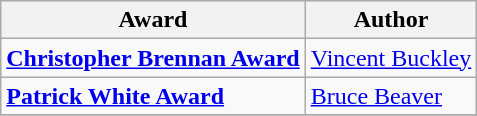<table class="wikitable">
<tr>
<th>Award</th>
<th>Author</th>
</tr>
<tr>
<td><strong><a href='#'>Christopher Brennan Award</a></strong></td>
<td><a href='#'>Vincent Buckley</a></td>
</tr>
<tr>
<td><strong><a href='#'>Patrick White Award</a></strong></td>
<td><a href='#'>Bruce Beaver</a></td>
</tr>
<tr>
</tr>
</table>
